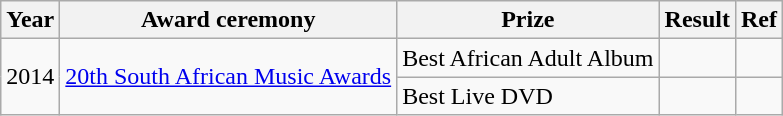<table class ="wikitable">
<tr>
<th>Year</th>
<th>Award ceremony</th>
<th>Prize</th>
<th>Result</th>
<th>Ref</th>
</tr>
<tr>
<td rowspan="2">2014</td>
<td rowspan="2"><a href='#'>20th South African Music Awards</a></td>
<td>Best African Adult Album</td>
<td></td>
<td></td>
</tr>
<tr>
<td>Best Live DVD</td>
<td></td>
<td></td>
</tr>
</table>
